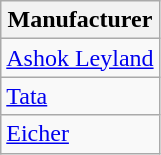<table class="wikitable sortable">
<tr>
<th>Manufacturer</th>
</tr>
<tr>
<td><a href='#'>Ashok Leyland</a></td>
</tr>
<tr>
<td><a href='#'>Tata</a></td>
</tr>
<tr>
<td><a href='#'>Eicher</a></td>
</tr>
</table>
